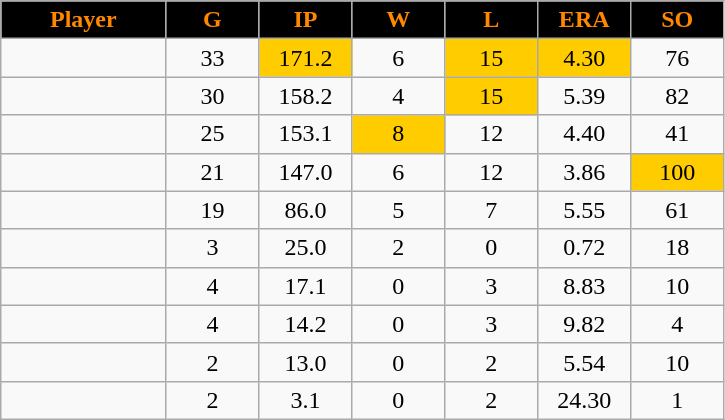<table class="wikitable sortable">
<tr>
<th style="background:black;color:#FF8800;" width="16%">Player</th>
<th style="background:black;color:#FF8800;" width="9%">G</th>
<th style="background:black;color:#FF8800;" width="9%">IP</th>
<th style="background:black;color:#FF8800;" width="9%">W</th>
<th style="background:black;color:#FF8800;" width="9%">L</th>
<th style="background:black;color:#FF8800;" width="9%">ERA</th>
<th style="background:black;color:#FF8800;" width="9%">SO</th>
</tr>
<tr align="center">
<td></td>
<td>33</td>
<td bgcolor="#FFCC00">171.2</td>
<td>6</td>
<td bgcolor="#FFCC00">15</td>
<td bgcolor="#FFCC00">4.30</td>
<td>76</td>
</tr>
<tr align="center">
<td></td>
<td>30</td>
<td>158.2</td>
<td>4</td>
<td bgcolor="#FFCC00">15</td>
<td>5.39</td>
<td>82</td>
</tr>
<tr align="center">
<td></td>
<td>25</td>
<td>153.1</td>
<td bgcolor="#FFCC00">8</td>
<td>12</td>
<td>4.40</td>
<td>41</td>
</tr>
<tr align="center">
<td></td>
<td>21</td>
<td>147.0</td>
<td>6</td>
<td>12</td>
<td>3.86</td>
<td bgcolor="#FFCC00">100</td>
</tr>
<tr align="center">
<td></td>
<td>19</td>
<td>86.0</td>
<td>5</td>
<td>7</td>
<td>5.55</td>
<td>61</td>
</tr>
<tr align="center">
<td></td>
<td>3</td>
<td>25.0</td>
<td>2</td>
<td>0</td>
<td>0.72</td>
<td>18</td>
</tr>
<tr align=center>
<td></td>
<td>4</td>
<td>17.1</td>
<td>0</td>
<td>3</td>
<td>8.83</td>
<td>10</td>
</tr>
<tr align="center">
<td></td>
<td>4</td>
<td>14.2</td>
<td>0</td>
<td>3</td>
<td>9.82</td>
<td>4</td>
</tr>
<tr align="center">
<td></td>
<td>2</td>
<td>13.0</td>
<td>0</td>
<td>2</td>
<td>5.54</td>
<td>10</td>
</tr>
<tr align="center">
<td></td>
<td>2</td>
<td>3.1</td>
<td>0</td>
<td>2</td>
<td>24.30</td>
<td>1</td>
</tr>
</table>
